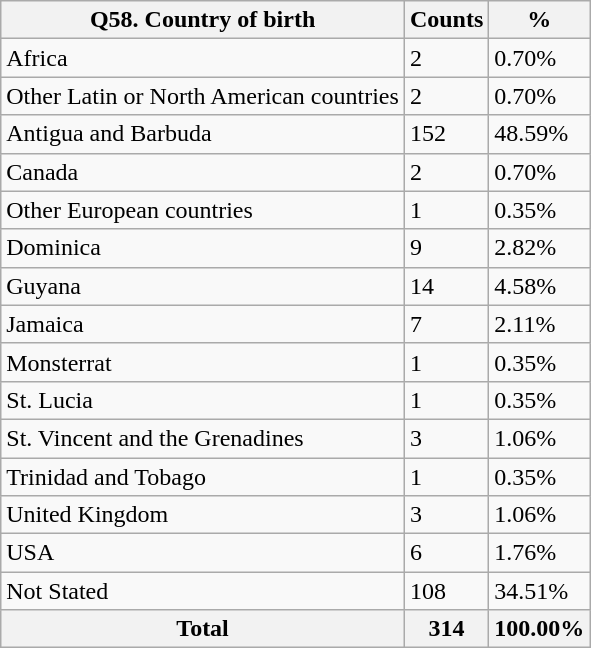<table class="wikitable sortable">
<tr>
<th>Q58. Country of birth</th>
<th>Counts</th>
<th>%</th>
</tr>
<tr>
<td>Africa</td>
<td>2</td>
<td>0.70%</td>
</tr>
<tr>
<td>Other Latin or North American countries</td>
<td>2</td>
<td>0.70%</td>
</tr>
<tr>
<td>Antigua and Barbuda</td>
<td>152</td>
<td>48.59%</td>
</tr>
<tr>
<td>Canada</td>
<td>2</td>
<td>0.70%</td>
</tr>
<tr>
<td>Other European countries</td>
<td>1</td>
<td>0.35%</td>
</tr>
<tr>
<td>Dominica</td>
<td>9</td>
<td>2.82%</td>
</tr>
<tr>
<td>Guyana</td>
<td>14</td>
<td>4.58%</td>
</tr>
<tr>
<td>Jamaica</td>
<td>7</td>
<td>2.11%</td>
</tr>
<tr>
<td>Monsterrat</td>
<td>1</td>
<td>0.35%</td>
</tr>
<tr>
<td>St. Lucia</td>
<td>1</td>
<td>0.35%</td>
</tr>
<tr>
<td>St. Vincent and the Grenadines</td>
<td>3</td>
<td>1.06%</td>
</tr>
<tr>
<td>Trinidad and Tobago</td>
<td>1</td>
<td>0.35%</td>
</tr>
<tr>
<td>United Kingdom</td>
<td>3</td>
<td>1.06%</td>
</tr>
<tr>
<td>USA</td>
<td>6</td>
<td>1.76%</td>
</tr>
<tr>
<td>Not Stated</td>
<td>108</td>
<td>34.51%</td>
</tr>
<tr>
<th>Total</th>
<th>314</th>
<th>100.00%</th>
</tr>
</table>
